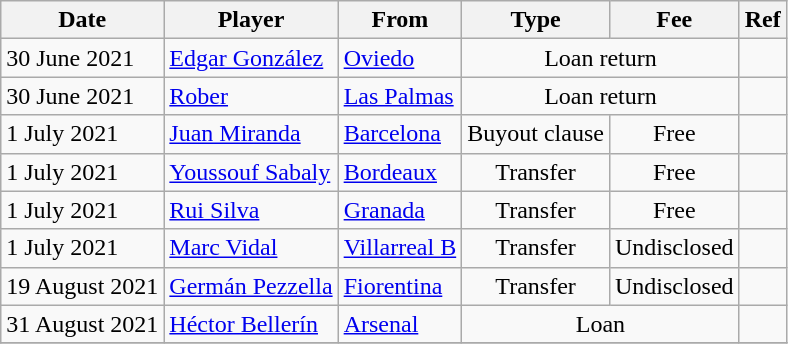<table class="wikitable">
<tr>
<th>Date</th>
<th>Player</th>
<th>From</th>
<th>Type</th>
<th>Fee</th>
<th>Ref</th>
</tr>
<tr>
<td>30 June 2021</td>
<td> <a href='#'>Edgar González</a></td>
<td><a href='#'>Oviedo</a></td>
<td align=center colspan=2>Loan return</td>
<td align=center></td>
</tr>
<tr>
<td>30 June 2021</td>
<td> <a href='#'>Rober</a></td>
<td><a href='#'>Las Palmas</a></td>
<td align=center colspan=2>Loan return</td>
<td align=center></td>
</tr>
<tr>
<td>1 July 2021</td>
<td> <a href='#'>Juan Miranda</a></td>
<td><a href='#'>Barcelona</a></td>
<td align=center>Buyout clause</td>
<td align=center>Free</td>
<td align=center></td>
</tr>
<tr>
<td>1 July 2021</td>
<td> <a href='#'>Youssouf Sabaly</a></td>
<td> <a href='#'>Bordeaux</a></td>
<td align=center>Transfer</td>
<td align=center>Free</td>
<td align=center></td>
</tr>
<tr>
<td>1 July 2021</td>
<td> <a href='#'>Rui Silva</a></td>
<td><a href='#'>Granada</a></td>
<td align=center>Transfer</td>
<td align=center>Free</td>
<td align=center></td>
</tr>
<tr>
<td>1 July 2021</td>
<td> <a href='#'>Marc Vidal</a></td>
<td><a href='#'>Villarreal B</a></td>
<td align=center>Transfer</td>
<td align=center>Undisclosed</td>
<td align=center></td>
</tr>
<tr>
<td>19 August 2021</td>
<td> <a href='#'>Germán Pezzella</a></td>
<td>  <a href='#'>Fiorentina</a></td>
<td align=center>Transfer</td>
<td align=center>Undisclosed</td>
<td align=center></td>
</tr>
<tr>
<td>31 August 2021</td>
<td> <a href='#'>Héctor Bellerín</a></td>
<td> <a href='#'>Arsenal</a></td>
<td align=center colspan=2>Loan</td>
<td align=center></td>
</tr>
<tr>
</tr>
</table>
